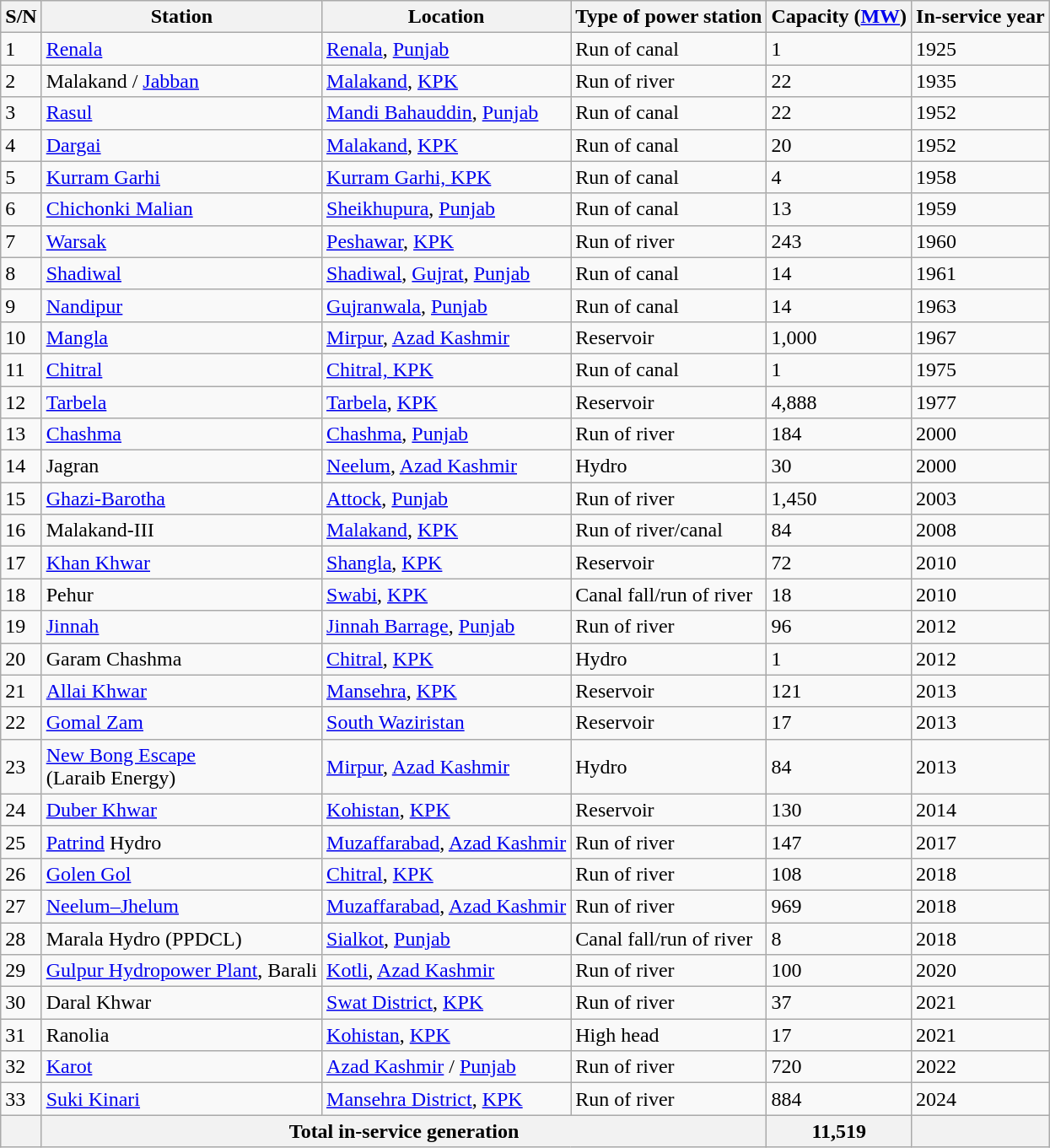<table class="wikitable sortable">
<tr>
<th>S/N</th>
<th>Station</th>
<th>Location</th>
<th>Type of power station</th>
<th>Capacity (<a href='#'>MW</a>)</th>
<th>In-service year</th>
</tr>
<tr>
<td>1</td>
<td><a href='#'>Renala</a></td>
<td><a href='#'>Renala</a>, <a href='#'>Punjab</a></td>
<td>Run of canal</td>
<td>1</td>
<td>1925</td>
</tr>
<tr>
<td>2</td>
<td>Malakand / <a href='#'>Jabban</a></td>
<td><a href='#'>Malakand</a>, <a href='#'>KPK</a></td>
<td>Run of river</td>
<td>22</td>
<td>1935</td>
</tr>
<tr>
<td>3</td>
<td><a href='#'>Rasul</a></td>
<td><a href='#'>Mandi Bahauddin</a>, <a href='#'>Punjab</a></td>
<td>Run of canal</td>
<td>22</td>
<td>1952</td>
</tr>
<tr>
<td>4</td>
<td><a href='#'>Dargai</a></td>
<td><a href='#'>Malakand</a>, <a href='#'>KPK</a></td>
<td>Run of canal</td>
<td>20</td>
<td>1952</td>
</tr>
<tr>
<td>5</td>
<td><a href='#'>Kurram Garhi</a></td>
<td><a href='#'>Kurram Garhi, KPK</a></td>
<td>Run of canal</td>
<td>4</td>
<td>1958</td>
</tr>
<tr>
<td>6</td>
<td><a href='#'>Chichonki Malian</a></td>
<td><a href='#'>Sheikhupura</a>, <a href='#'>Punjab</a></td>
<td>Run of canal</td>
<td>13</td>
<td>1959</td>
</tr>
<tr>
<td>7</td>
<td><a href='#'>Warsak</a></td>
<td><a href='#'>Peshawar</a>, <a href='#'>KPK</a></td>
<td>Run of river</td>
<td>243</td>
<td>1960</td>
</tr>
<tr>
<td>8</td>
<td><a href='#'>Shadiwal</a></td>
<td><a href='#'>Shadiwal</a>, <a href='#'> Gujrat</a>, <a href='#'>Punjab</a></td>
<td>Run of canal</td>
<td>14</td>
<td>1961</td>
</tr>
<tr>
<td>9</td>
<td><a href='#'>Nandipur</a></td>
<td><a href='#'>Gujranwala</a>, <a href='#'>Punjab</a></td>
<td>Run of canal</td>
<td>14</td>
<td>1963</td>
</tr>
<tr>
<td>10</td>
<td><a href='#'>Mangla</a></td>
<td><a href='#'>Mirpur</a>, <a href='#'>Azad Kashmir</a></td>
<td>Reservoir</td>
<td>1,000</td>
<td>1967</td>
</tr>
<tr>
<td>11</td>
<td><a href='#'>Chitral</a></td>
<td><a href='#'>Chitral, KPK</a></td>
<td>Run of canal</td>
<td>1</td>
<td>1975</td>
</tr>
<tr>
<td>12</td>
<td><a href='#'>Tarbela</a></td>
<td><a href='#'>Tarbela</a>, <a href='#'>KPK</a></td>
<td>Reservoir</td>
<td>4,888</td>
<td>1977</td>
</tr>
<tr>
<td>13</td>
<td><a href='#'>Chashma</a></td>
<td><a href='#'>Chashma</a>, <a href='#'>Punjab</a></td>
<td>Run of river</td>
<td>184</td>
<td>2000</td>
</tr>
<tr>
<td>14</td>
<td>Jagran</td>
<td><a href='#'>Neelum</a>, <a href='#'>Azad Kashmir</a></td>
<td>Hydro</td>
<td>30</td>
<td>2000</td>
</tr>
<tr>
<td>15</td>
<td><a href='#'>Ghazi-Barotha</a></td>
<td><a href='#'>Attock</a>, <a href='#'>Punjab</a></td>
<td>Run of river</td>
<td>1,450</td>
<td>2003</td>
</tr>
<tr>
<td>16</td>
<td>Malakand-III</td>
<td><a href='#'>Malakand</a>, <a href='#'>KPK</a></td>
<td>Run of river/canal</td>
<td>84</td>
<td>2008</td>
</tr>
<tr>
<td>17</td>
<td><a href='#'>Khan Khwar</a></td>
<td><a href='#'>Shangla</a>, <a href='#'>KPK</a></td>
<td>Reservoir</td>
<td>72</td>
<td>2010</td>
</tr>
<tr>
<td>18</td>
<td>Pehur</td>
<td><a href='#'>Swabi</a>, <a href='#'>KPK</a></td>
<td>Canal fall/run of river</td>
<td>18</td>
<td>2010</td>
</tr>
<tr>
<td>19</td>
<td><a href='#'>Jinnah</a></td>
<td><a href='#'>Jinnah Barrage</a>, <a href='#'>Punjab</a></td>
<td>Run of river</td>
<td>96</td>
<td>2012</td>
</tr>
<tr>
<td>20</td>
<td>Garam Chashma</td>
<td><a href='#'>Chitral</a>, <a href='#'>KPK</a></td>
<td>Hydro</td>
<td>1</td>
<td>2012</td>
</tr>
<tr>
<td>21</td>
<td><a href='#'>Allai Khwar</a></td>
<td><a href='#'>Mansehra</a>, <a href='#'>KPK</a></td>
<td>Reservoir</td>
<td>121</td>
<td>2013</td>
</tr>
<tr>
<td>22</td>
<td><a href='#'>Gomal Zam</a></td>
<td><a href='#'>South Waziristan</a></td>
<td>Reservoir</td>
<td>17</td>
<td>2013</td>
</tr>
<tr>
<td>23</td>
<td><a href='#'>New Bong Escape</a><br>(Laraib Energy)</td>
<td><a href='#'>Mirpur</a>, <a href='#'>Azad Kashmir</a></td>
<td>Hydro</td>
<td>84</td>
<td>2013</td>
</tr>
<tr>
<td>24</td>
<td><a href='#'>Duber Khwar</a></td>
<td><a href='#'>Kohistan</a>, <a href='#'>KPK</a></td>
<td>Reservoir</td>
<td>130</td>
<td>2014</td>
</tr>
<tr>
<td>25</td>
<td><a href='#'>Patrind</a> Hydro</td>
<td><a href='#'>Muzaffarabad</a>, <a href='#'>Azad Kashmir</a></td>
<td>Run of river</td>
<td>147</td>
<td>2017</td>
</tr>
<tr>
<td>26</td>
<td><a href='#'>Golen Gol</a></td>
<td><a href='#'>Chitral</a>, <a href='#'>KPK</a></td>
<td>Run of river</td>
<td>108</td>
<td>2018</td>
</tr>
<tr>
<td>27</td>
<td><a href='#'>Neelum–Jhelum</a></td>
<td><a href='#'>Muzaffarabad</a>, <a href='#'>Azad Kashmir</a></td>
<td>Run of river</td>
<td>969</td>
<td>2018</td>
</tr>
<tr>
<td>28</td>
<td>Marala Hydro (PPDCL)</td>
<td><a href='#'>Sialkot</a>, <a href='#'>Punjab</a></td>
<td>Canal fall/run of river</td>
<td>8</td>
<td>2018</td>
</tr>
<tr>
<td>29</td>
<td><a href='#'>Gulpur Hydropower Plant</a>, Barali</td>
<td><a href='#'>Kotli</a>, <a href='#'>Azad Kashmir</a></td>
<td>Run of river</td>
<td>100</td>
<td>2020</td>
</tr>
<tr>
<td>30</td>
<td>Daral Khwar</td>
<td><a href='#'>Swat District</a>, <a href='#'>KPK</a></td>
<td>Run of river</td>
<td>37</td>
<td>2021</td>
</tr>
<tr>
<td>31</td>
<td>Ranolia</td>
<td><a href='#'>Kohistan</a>, <a href='#'>KPK</a></td>
<td>High head</td>
<td>17</td>
<td>2021</td>
</tr>
<tr>
<td>32</td>
<td><a href='#'>Karot</a></td>
<td><a href='#'>Azad Kashmir</a> / <a href='#'>Punjab</a></td>
<td>Run of river</td>
<td>720</td>
<td>2022</td>
</tr>
<tr>
<td>33</td>
<td><a href='#'>Suki Kinari</a></td>
<td><a href='#'>Mansehra District</a>, <a href='#'>KPK</a></td>
<td>Run of river</td>
<td>884</td>
<td>2024</td>
</tr>
<tr>
<th></th>
<th colspan=3>Total in-service generation</th>
<th>11,519</th>
<th></th>
</tr>
</table>
